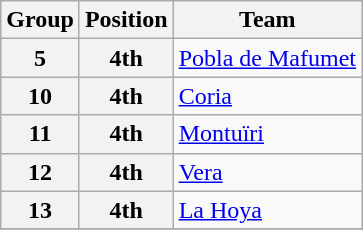<table class="wikitable">
<tr>
<th>Group</th>
<th>Position</th>
<th>Team</th>
</tr>
<tr>
<th>5</th>
<th>4th</th>
<td><a href='#'>Pobla de Mafumet</a></td>
</tr>
<tr>
<th>10</th>
<th>4th</th>
<td><a href='#'>Coria</a></td>
</tr>
<tr>
<th>11</th>
<th>4th</th>
<td><a href='#'>Montuïri</a></td>
</tr>
<tr>
<th>12</th>
<th>4th</th>
<td><a href='#'>Vera</a></td>
</tr>
<tr>
<th>13</th>
<th>4th</th>
<td><a href='#'>La Hoya</a></td>
</tr>
<tr>
</tr>
</table>
